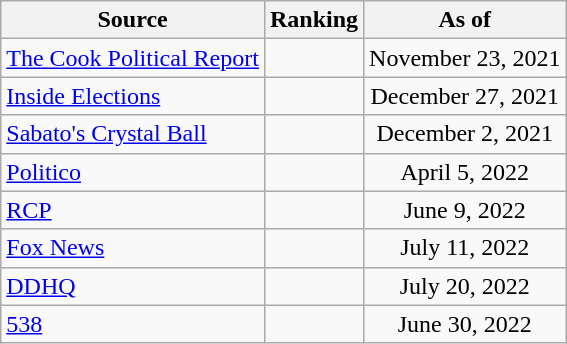<table class="wikitable" style="text-align:center">
<tr>
<th>Source</th>
<th>Ranking</th>
<th>As of</th>
</tr>
<tr>
<td align=left><a href='#'>The Cook Political Report</a></td>
<td></td>
<td>November 23, 2021</td>
</tr>
<tr>
<td align=left><a href='#'>Inside Elections</a></td>
<td></td>
<td>December 27, 2021</td>
</tr>
<tr>
<td align=left><a href='#'>Sabato's Crystal Ball</a></td>
<td></td>
<td>December 2, 2021</td>
</tr>
<tr>
<td align="left"><a href='#'>Politico</a></td>
<td></td>
<td>April 5, 2022</td>
</tr>
<tr>
<td align="left"><a href='#'>RCP</a></td>
<td></td>
<td>June 9, 2022</td>
</tr>
<tr>
<td align=left><a href='#'>Fox News</a></td>
<td></td>
<td>July 11, 2022</td>
</tr>
<tr>
<td align="left"><a href='#'>DDHQ</a></td>
<td></td>
<td>July 20, 2022</td>
</tr>
<tr>
<td align="left"><a href='#'>538</a></td>
<td></td>
<td>June 30, 2022</td>
</tr>
</table>
